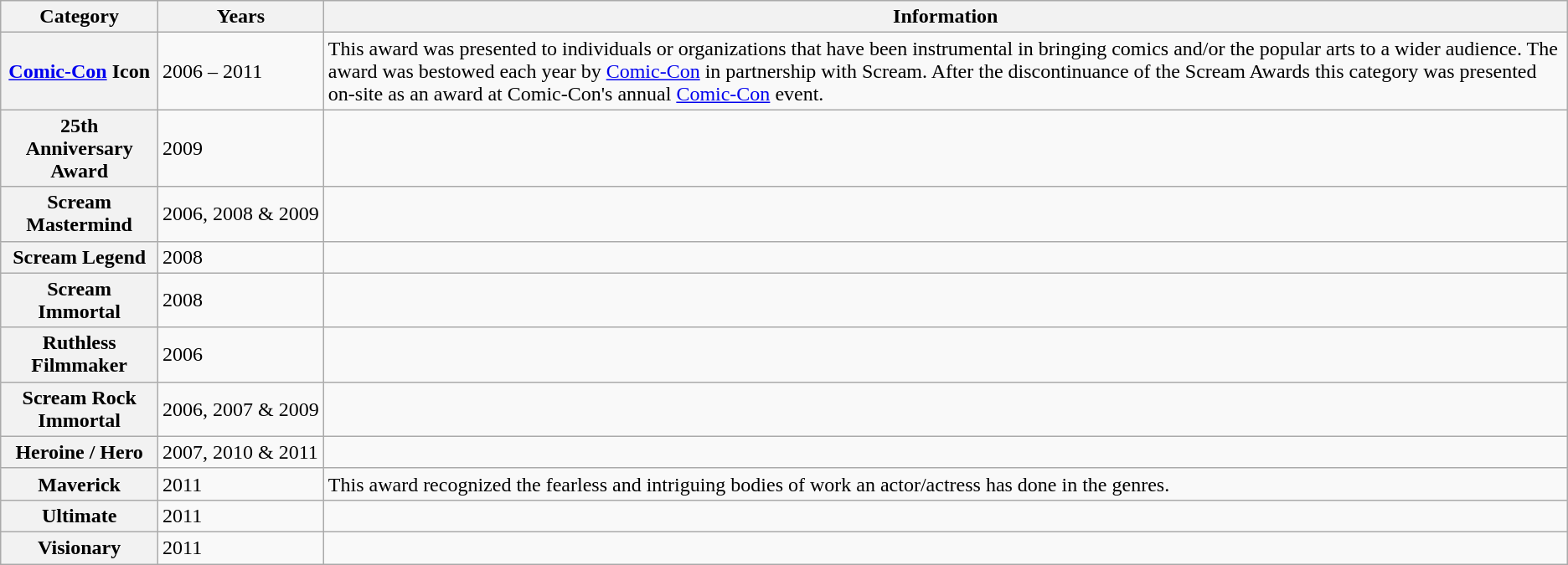<table class="wikitable">
<tr>
<th>Category</th>
<th>Years</th>
<th>Information</th>
</tr>
<tr>
<th><a href='#'>Comic-Con</a> Icon</th>
<td style="white-space: nowrap; text-align:left">2006 – 2011</td>
<td>This award was presented to individuals or organizations that have been instrumental in bringing comics and/or the popular arts to a wider audience. The award was bestowed each year by <a href='#'>Comic-Con</a> in partnership with Scream. After the discontinuance of the Scream Awards this category was presented on-site as an award at Comic-Con's annual <a href='#'>Comic-Con</a> event.</td>
</tr>
<tr>
<th>25th Anniversary Award</th>
<td style="white-space: nowrap; text-align:left">2009</td>
<td></td>
</tr>
<tr>
<th>Scream Mastermind</th>
<td style="white-space: nowrap; text-align:left">2006, 2008 & 2009</td>
<td></td>
</tr>
<tr>
<th>Scream Legend</th>
<td style="white-space: nowrap; text-align:left">2008</td>
<td></td>
</tr>
<tr>
<th>Scream Immortal</th>
<td style="white-space: nowrap; text-align:left">2008</td>
<td></td>
</tr>
<tr>
<th>Ruthless Filmmaker</th>
<td style="white-space: nowrap; text-align:left">2006</td>
<td></td>
</tr>
<tr>
<th>Scream Rock Immortal</th>
<td style="white-space: nowrap; text-align:left">2006, 2007 & 2009</td>
<td></td>
</tr>
<tr>
<th>Heroine / Hero</th>
<td style="white-space: nowrap; text-align:left">2007, 2010 & 2011</td>
<td></td>
</tr>
<tr>
<th>Maverick</th>
<td style="white-space: nowrap; text-align:left">2011</td>
<td>This award recognized the fearless and intriguing bodies of work an actor/actress has done in the genres.</td>
</tr>
<tr>
<th>Ultimate</th>
<td style="white-space: nowrap; text-align:left">2011</td>
<td></td>
</tr>
<tr>
<th>Visionary</th>
<td style="white-space: nowrap; text-align:left">2011</td>
<td></td>
</tr>
</table>
